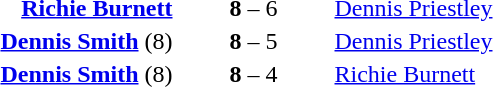<table style="text-align:center">
<tr>
<th width=200></th>
<th width=100></th>
<th width=200></th>
</tr>
<tr>
<td align=right><strong><a href='#'>Richie Burnett</a></strong> </td>
<td><strong>8</strong> – 6</td>
<td align=left> <a href='#'>Dennis Priestley</a></td>
</tr>
<tr>
<td align=right><strong><a href='#'>Dennis Smith</a></strong> (8) </td>
<td><strong>8</strong> – 5</td>
<td align=left> <a href='#'>Dennis Priestley</a></td>
</tr>
<tr>
<td align=right><strong><a href='#'>Dennis Smith</a></strong> (8) </td>
<td><strong>8</strong> – 4</td>
<td align=left> <a href='#'>Richie Burnett</a></td>
</tr>
</table>
